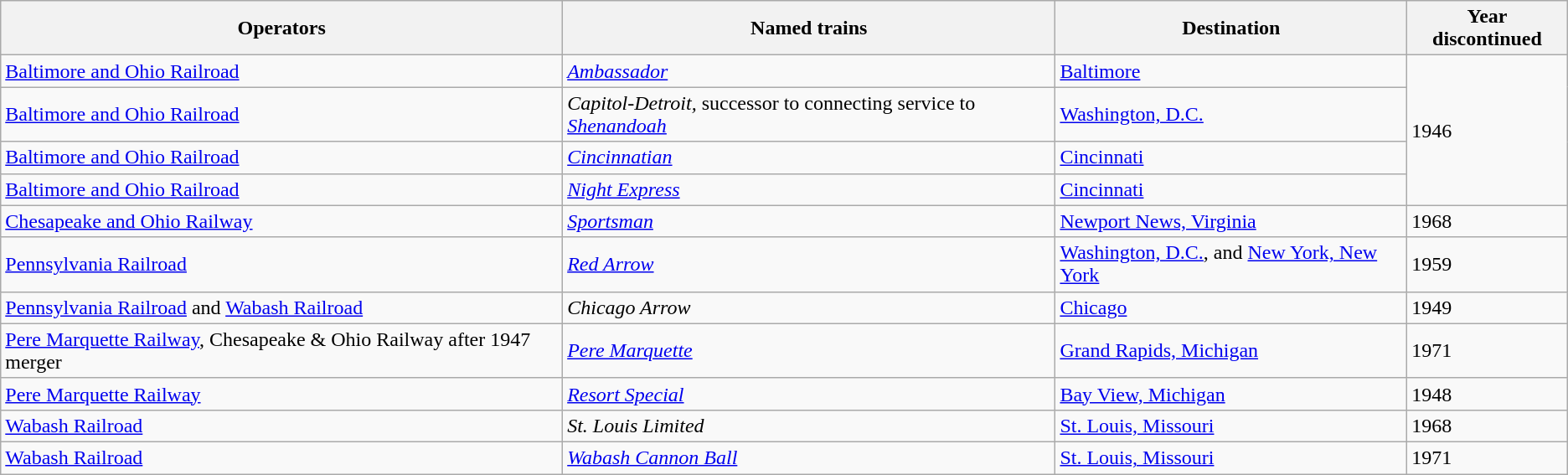<table class="wikitable sortable">
<tr>
<th>Operators</th>
<th>Named trains</th>
<th>Destination</th>
<th>Year discontinued</th>
</tr>
<tr>
<td><a href='#'>Baltimore and Ohio Railroad</a></td>
<td><em><a href='#'>Ambassador</a></em></td>
<td><a href='#'>Baltimore</a></td>
<td rowspan="4">1946</td>
</tr>
<tr>
<td><a href='#'>Baltimore and Ohio Railroad</a></td>
<td><em>Capitol-Detroit,</em> successor to connecting service to <em><a href='#'>Shenandoah</a></em></td>
<td><a href='#'>Washington, D.C.</a></td>
</tr>
<tr>
<td><a href='#'>Baltimore and Ohio Railroad</a></td>
<td><em><a href='#'>Cincinnatian</a></em></td>
<td><a href='#'>Cincinnati</a></td>
</tr>
<tr>
<td><a href='#'>Baltimore and Ohio Railroad</a></td>
<td><em><a href='#'>Night Express</a></em></td>
<td><a href='#'>Cincinnati</a></td>
</tr>
<tr>
<td><a href='#'>Chesapeake and Ohio Railway</a></td>
<td><em><a href='#'>Sportsman</a></em></td>
<td><a href='#'>Newport News, Virginia</a></td>
<td>1968</td>
</tr>
<tr>
<td><a href='#'>Pennsylvania Railroad</a></td>
<td><em><a href='#'>Red Arrow</a></em></td>
<td><a href='#'>Washington, D.C.</a>, and <a href='#'>New York, New York</a></td>
<td>1959</td>
</tr>
<tr>
<td><a href='#'>Pennsylvania Railroad</a> and <a href='#'>Wabash Railroad</a></td>
<td><em>Chicago Arrow</em></td>
<td><a href='#'>Chicago</a></td>
<td>1949</td>
</tr>
<tr>
<td><a href='#'>Pere Marquette Railway</a>, Chesapeake & Ohio Railway after 1947 merger</td>
<td><em><a href='#'>Pere Marquette</a></em></td>
<td><a href='#'>Grand Rapids, Michigan</a></td>
<td>1971</td>
</tr>
<tr>
<td><a href='#'>Pere Marquette Railway</a></td>
<td><em><a href='#'>Resort Special</a></em></td>
<td><a href='#'>Bay View, Michigan</a></td>
<td>1948</td>
</tr>
<tr>
<td><a href='#'>Wabash Railroad</a></td>
<td><em>St. Louis Limited</em></td>
<td><a href='#'>St. Louis, Missouri</a></td>
<td>1968</td>
</tr>
<tr>
<td><a href='#'>Wabash Railroad</a></td>
<td><em><a href='#'>Wabash Cannon Ball</a></em></td>
<td><a href='#'>St. Louis, Missouri</a></td>
<td>1971</td>
</tr>
</table>
